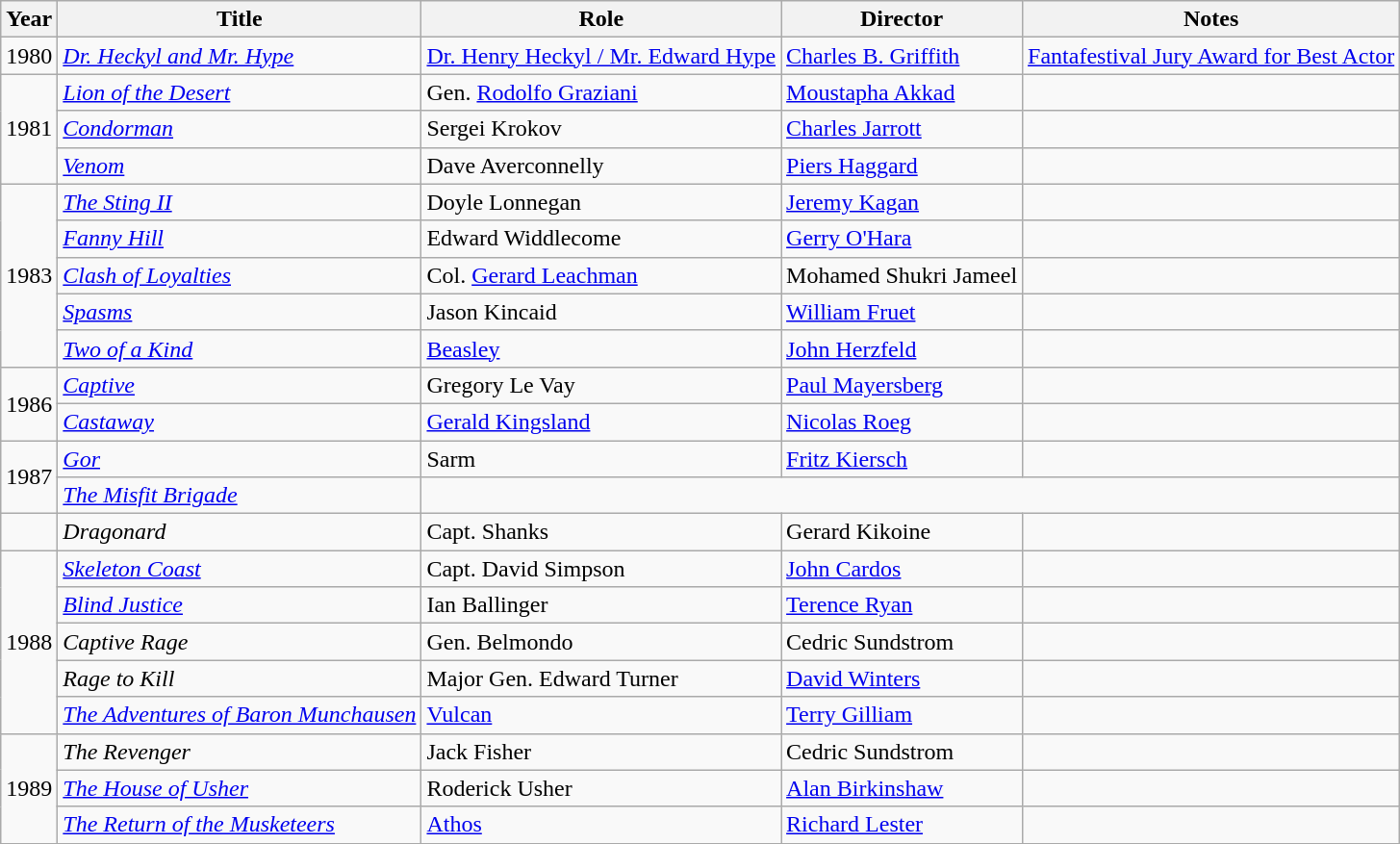<table class="wikitable sortable">
<tr>
<th>Year</th>
<th>Title</th>
<th>Role</th>
<th>Director</th>
<th class="unsortable">Notes</th>
</tr>
<tr>
<td>1980</td>
<td><em><a href='#'>Dr. Heckyl and Mr. Hype</a></em></td>
<td><a href='#'>Dr. Henry Heckyl / Mr. Edward Hype</a></td>
<td><a href='#'>Charles B. Griffith</a></td>
<td><a href='#'>Fantafestival Jury Award for Best Actor</a></td>
</tr>
<tr>
<td rowspan="3">1981</td>
<td><em><a href='#'>Lion of the Desert</a></em></td>
<td>Gen. <a href='#'>Rodolfo Graziani</a></td>
<td><a href='#'>Moustapha Akkad</a></td>
<td></td>
</tr>
<tr>
<td><em><a href='#'>Condorman</a></em></td>
<td>Sergei Krokov</td>
<td><a href='#'>Charles Jarrott</a></td>
<td></td>
</tr>
<tr>
<td><em><a href='#'>Venom</a></em></td>
<td>Dave Averconnelly</td>
<td><a href='#'>Piers Haggard</a></td>
<td></td>
</tr>
<tr>
<td rowspan="5">1983</td>
<td><em><a href='#'>The Sting II</a></em></td>
<td>Doyle Lonnegan</td>
<td><a href='#'>Jeremy Kagan</a></td>
<td></td>
</tr>
<tr>
<td><em><a href='#'>Fanny Hill</a></em></td>
<td>Edward Widdlecome</td>
<td><a href='#'>Gerry O'Hara</a></td>
<td></td>
</tr>
<tr>
<td><em><a href='#'>Clash of Loyalties</a></em></td>
<td>Col. <a href='#'>Gerard Leachman</a></td>
<td>Mohamed Shukri Jameel</td>
<td></td>
</tr>
<tr>
<td><em><a href='#'>Spasms</a></em></td>
<td>Jason Kincaid</td>
<td><a href='#'>William Fruet</a></td>
<td></td>
</tr>
<tr>
<td><em><a href='#'>Two of a Kind</a></em></td>
<td><a href='#'>Beasley</a></td>
<td><a href='#'>John Herzfeld</a></td>
<td></td>
</tr>
<tr>
<td rowspan="2">1986</td>
<td><em><a href='#'>Captive</a></em></td>
<td>Gregory Le Vay</td>
<td><a href='#'>Paul Mayersberg</a></td>
<td></td>
</tr>
<tr>
<td><em><a href='#'>Castaway</a></em></td>
<td><a href='#'>Gerald Kingsland</a></td>
<td><a href='#'>Nicolas Roeg</a></td>
<td></td>
</tr>
<tr>
<td rowspan="2">1987</td>
<td><em><a href='#'>Gor</a></em></td>
<td>Sarm</td>
<td><a href='#'>Fritz Kiersch</a></td>
<td></td>
</tr>
<tr>
<td><em><a href='#'>The Misfit Brigade</a></em></td>
</tr>
<tr>
<td></td>
<td><em>Dragonard</em></td>
<td>Capt. Shanks</td>
<td>Gerard Kikoine</td>
<td></td>
</tr>
<tr>
<td rowspan="5">1988</td>
<td><em><a href='#'>Skeleton Coast</a></em></td>
<td>Capt. David Simpson</td>
<td><a href='#'>John Cardos</a></td>
<td></td>
</tr>
<tr>
<td><em><a href='#'>Blind Justice</a></em></td>
<td>Ian Ballinger</td>
<td><a href='#'>Terence Ryan</a></td>
<td></td>
</tr>
<tr>
<td><em>Captive Rage</em></td>
<td>Gen. Belmondo</td>
<td>Cedric Sundstrom</td>
<td></td>
</tr>
<tr>
<td><em>Rage to Kill</em></td>
<td>Major Gen. Edward Turner</td>
<td><a href='#'>David Winters</a></td>
<td></td>
</tr>
<tr>
<td><em><a href='#'>The Adventures of Baron Munchausen</a></em></td>
<td><a href='#'>Vulcan</a></td>
<td><a href='#'>Terry Gilliam</a></td>
<td></td>
</tr>
<tr>
<td rowspan="3">1989</td>
<td><em>The Revenger</em></td>
<td>Jack Fisher</td>
<td>Cedric Sundstrom</td>
<td></td>
</tr>
<tr>
<td><em><a href='#'>The House of Usher</a></em></td>
<td>Roderick Usher</td>
<td><a href='#'>Alan Birkinshaw</a></td>
<td></td>
</tr>
<tr>
<td><em><a href='#'>The Return of the Musketeers</a></em></td>
<td><a href='#'>Athos</a></td>
<td><a href='#'>Richard Lester</a></td>
<td></td>
</tr>
<tr>
</tr>
</table>
